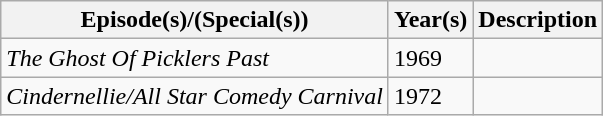<table class="wikitable sortable">
<tr>
<th>Episode(s)/(Special(s))</th>
<th>Year(s)</th>
<th>Description</th>
</tr>
<tr>
<td><em>The Ghost Of Picklers Past</em></td>
<td>1969</td>
<td></td>
</tr>
<tr>
<td><em>Cindernellie/All Star Comedy Carnival</em></td>
<td>1972</td>
<td></td>
</tr>
</table>
